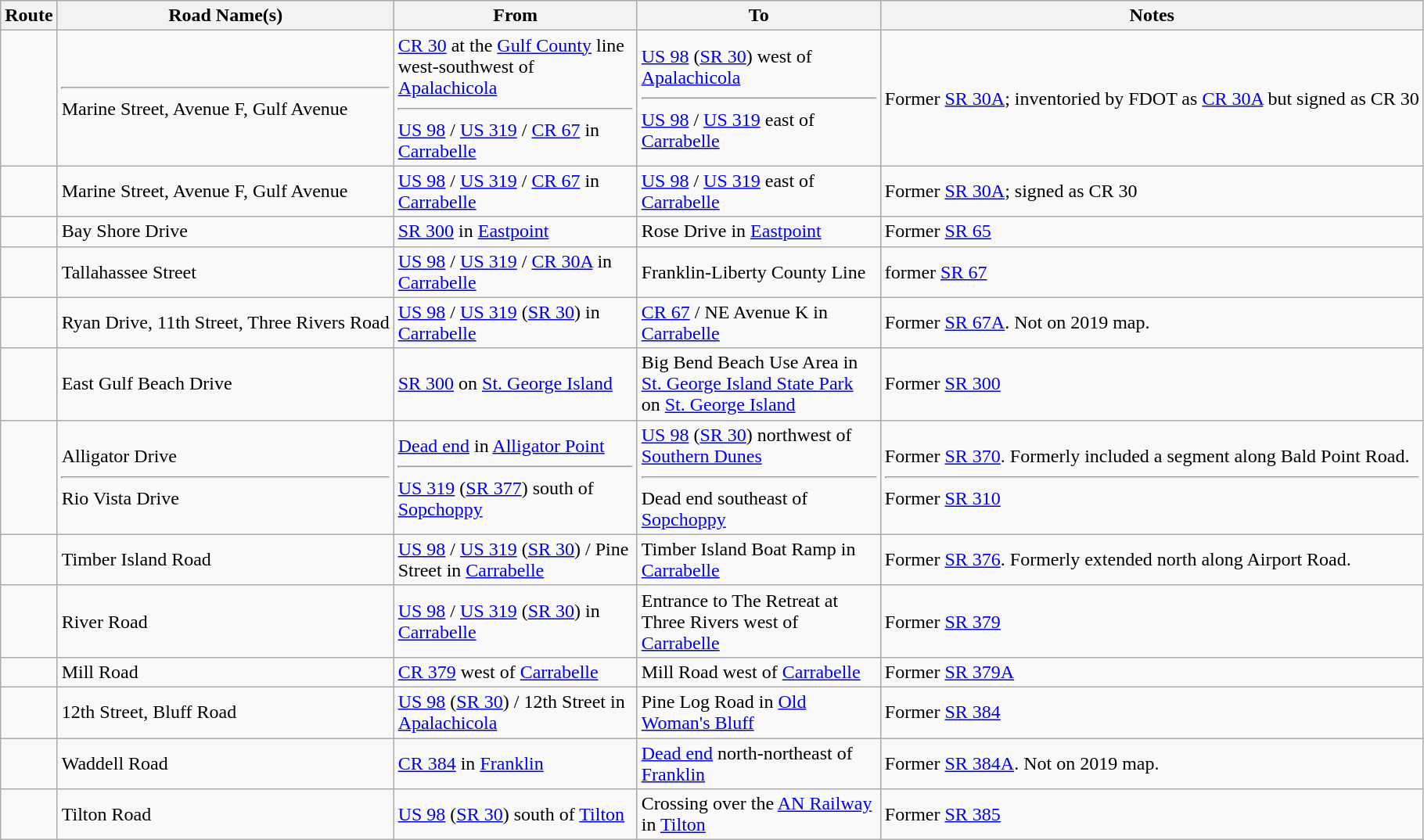<table class="wikitable">
<tr>
<th>Route</th>
<th>Road Name(s)</th>
<th width=200px>From</th>
<th width=200px>To</th>
<th>Notes</th>
</tr>
<tr>
<td></td>
<td><hr>Marine Street, Avenue F, Gulf Avenue</td>
<td><a href='#'>CR 30</a> at the <a href='#'>Gulf County</a> line west-southwest of <a href='#'>Apalachicola</a><hr><a href='#'>US 98</a> / <a href='#'>US 319</a> / <a href='#'>CR 67</a> in <a href='#'>Carrabelle</a></td>
<td><a href='#'>US 98</a> (<a href='#'>SR 30</a>) west of <a href='#'>Apalachicola</a><hr><a href='#'>US 98</a> / <a href='#'>US 319</a> east of <a href='#'>Carrabelle</a></td>
<td>Former <a href='#'>SR 30A</a>; inventoried by FDOT as <a href='#'>CR 30A</a> but signed as CR 30</td>
</tr>
<tr>
<td></td>
<td>Marine Street, Avenue F, Gulf Avenue</td>
<td><a href='#'>US 98</a> / <a href='#'>US 319</a> / <a href='#'>CR 67</a> in <a href='#'>Carrabelle</a></td>
<td><a href='#'>US 98</a> / <a href='#'>US 319</a> east of <a href='#'>Carrabelle</a></td>
<td>Former <a href='#'>SR 30A</a>; signed as CR 30</td>
</tr>
<tr>
<td></td>
<td>Bay Shore Drive</td>
<td><a href='#'>SR 300</a> in <a href='#'>Eastpoint</a></td>
<td>Rose Drive in <a href='#'>Eastpoint</a></td>
<td>Former <a href='#'>SR 65</a></td>
</tr>
<tr>
<td></td>
<td>Tallahassee Street</td>
<td><a href='#'>US 98</a> / <a href='#'>US 319</a> / <a href='#'>CR 30A</a> in <a href='#'>Carrabelle</a></td>
<td>Franklin-Liberty County Line</td>
<td>former <a href='#'>SR 67</a></td>
</tr>
<tr>
<td></td>
<td>Ryan Drive, 11th Street, Three Rivers Road</td>
<td><a href='#'>US 98</a> / <a href='#'>US 319</a> (<a href='#'>SR 30</a>) in <a href='#'>Carrabelle</a></td>
<td><a href='#'>CR 67</a> / NE Avenue K in <a href='#'>Carrabelle</a></td>
<td>Former <a href='#'>SR 67A</a>. Not on 2019 map.</td>
</tr>
<tr>
<td></td>
<td>East Gulf Beach Drive</td>
<td><a href='#'>SR 300</a> on <a href='#'>St. George Island</a></td>
<td>Big Bend Beach Use Area in <a href='#'>St. George Island State Park</a> on <a href='#'>St. George Island</a></td>
<td>Former <a href='#'>SR 300</a></td>
</tr>
<tr>
<td></td>
<td>Alligator Drive<hr>Rio Vista Drive</td>
<td><a href='#'>Dead end</a> in <a href='#'>Alligator Point</a><hr><a href='#'>US 319</a> (<a href='#'>SR 377</a>) south of <a href='#'>Sopchoppy</a></td>
<td><a href='#'>US 98</a> (<a href='#'>SR 30</a>) northwest of <a href='#'>Southern Dunes</a><hr>Dead end southeast of <a href='#'>Sopchoppy</a></td>
<td>Former <a href='#'>SR 370</a>. Formerly included a segment along Bald Point Road.<hr>Former <a href='#'>SR 310</a></td>
</tr>
<tr>
<td></td>
<td>Timber Island Road</td>
<td><a href='#'>US 98</a> / <a href='#'>US 319</a> (<a href='#'>SR 30</a>) / Pine Street in <a href='#'>Carrabelle</a></td>
<td>Timber Island Boat Ramp in <a href='#'>Carrabelle</a></td>
<td>Former <a href='#'>SR 376</a>. Formerly extended north along Airport Road.</td>
</tr>
<tr>
<td></td>
<td>River Road</td>
<td><a href='#'>US 98</a> / <a href='#'>US 319</a> (<a href='#'>SR 30</a>) in <a href='#'>Carrabelle</a></td>
<td>Entrance to The Retreat at Three Rivers west of <a href='#'>Carrabelle</a></td>
<td>Former <a href='#'>SR 379</a></td>
</tr>
<tr>
<td></td>
<td>Mill Road</td>
<td><a href='#'>CR 379</a> west of <a href='#'>Carrabelle</a></td>
<td>Mill Road west of <a href='#'>Carrabelle</a></td>
<td>Former <a href='#'>SR 379A</a></td>
</tr>
<tr>
<td></td>
<td>12th Street, Bluff Road</td>
<td><a href='#'>US 98</a> (<a href='#'>SR 30</a>) / 12th Street in <a href='#'>Apalachicola</a></td>
<td>Pine Log Road in <a href='#'>Old Woman's Bluff</a></td>
<td>Former <a href='#'>SR 384</a></td>
</tr>
<tr>
<td></td>
<td>Waddell Road</td>
<td><a href='#'>CR 384</a> in <a href='#'>Franklin</a></td>
<td><a href='#'>Dead end</a> north-northeast of <a href='#'>Franklin</a></td>
<td>Former <a href='#'>SR 384A</a>. Not on 2019 map.</td>
</tr>
<tr>
<td></td>
<td>Tilton Road</td>
<td><a href='#'>US 98</a> (<a href='#'>SR 30</a>) south of <a href='#'>Tilton</a></td>
<td>Crossing over the <a href='#'>AN Railway</a> in <a href='#'>Tilton</a></td>
<td>Former <a href='#'>SR 385</a></td>
</tr>
</table>
